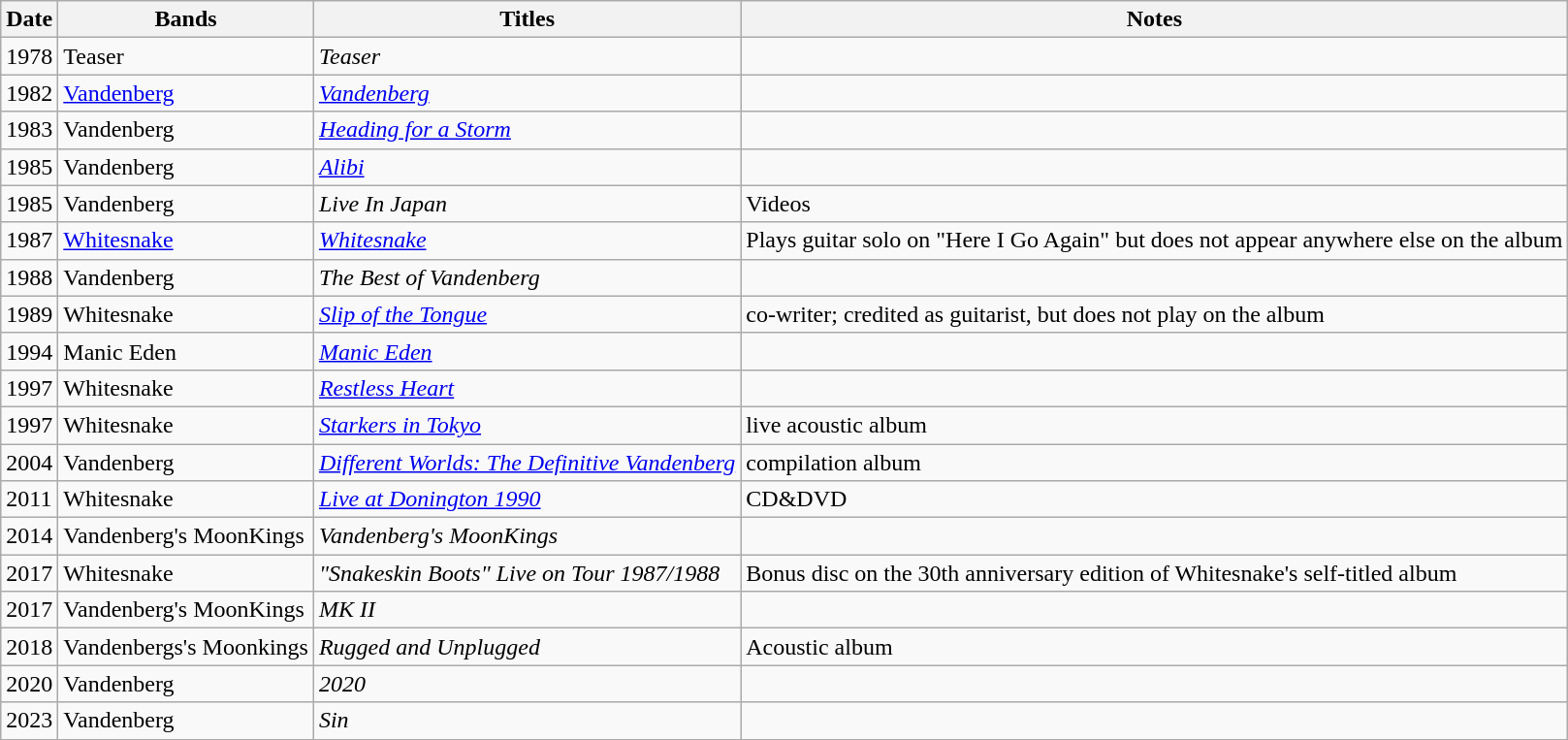<table class="wikitable">
<tr>
<th>Date</th>
<th>Bands</th>
<th>Titles</th>
<th>Notes</th>
</tr>
<tr>
<td>1978</td>
<td>Teaser</td>
<td><em>Teaser</em></td>
<td></td>
</tr>
<tr>
<td>1982</td>
<td><a href='#'>Vandenberg</a></td>
<td><em><a href='#'>Vandenberg</a></em></td>
<td></td>
</tr>
<tr>
<td>1983</td>
<td>Vandenberg</td>
<td><em><a href='#'>Heading for a Storm</a></em></td>
<td></td>
</tr>
<tr>
<td>1985</td>
<td>Vandenberg</td>
<td><em><a href='#'>Alibi</a></em></td>
<td></td>
</tr>
<tr>
<td>1985</td>
<td>Vandenberg</td>
<td><em>Live In Japan</em></td>
<td>Videos</td>
</tr>
<tr>
<td>1987</td>
<td><a href='#'>Whitesnake</a></td>
<td><em><a href='#'>Whitesnake</a></em></td>
<td>Plays guitar solo on "Here I Go Again" but does not appear anywhere else on the album</td>
</tr>
<tr>
<td>1988</td>
<td>Vandenberg</td>
<td><em>The Best of Vandenberg</em></td>
<td></td>
</tr>
<tr>
<td>1989</td>
<td>Whitesnake</td>
<td><em><a href='#'>Slip of the Tongue</a></em></td>
<td>co-writer; credited as guitarist, but does not play on the album</td>
</tr>
<tr>
<td>1994</td>
<td>Manic Eden</td>
<td><em><a href='#'>Manic Eden</a></em></td>
<td></td>
</tr>
<tr>
<td>1997</td>
<td>Whitesnake</td>
<td><em><a href='#'>Restless Heart</a></em></td>
<td></td>
</tr>
<tr>
<td>1997</td>
<td>Whitesnake</td>
<td><em><a href='#'>Starkers in Tokyo</a></em></td>
<td>live acoustic album</td>
</tr>
<tr>
<td>2004</td>
<td>Vandenberg</td>
<td><em><a href='#'>Different Worlds: The Definitive Vandenberg</a></em></td>
<td>compilation album</td>
</tr>
<tr>
<td>2011</td>
<td>Whitesnake</td>
<td><em><a href='#'>Live at Donington 1990</a></em></td>
<td>CD&DVD</td>
</tr>
<tr>
<td>2014</td>
<td>Vandenberg's MoonKings</td>
<td><em>Vandenberg's MoonKings</em></td>
<td></td>
</tr>
<tr>
<td>2017</td>
<td>Whitesnake</td>
<td><em>"Snakeskin Boots" Live on Tour 1987/1988</em></td>
<td>Bonus disc on the 30th anniversary edition of Whitesnake's self-titled album</td>
</tr>
<tr>
<td>2017</td>
<td>Vandenberg's MoonKings</td>
<td><em>MK II</em></td>
<td></td>
</tr>
<tr>
<td>2018</td>
<td>Vandenbergs's Moonkings</td>
<td><em>Rugged and Unplugged</em></td>
<td>Acoustic album</td>
</tr>
<tr>
<td>2020</td>
<td>Vandenberg</td>
<td><em>2020</em></td>
<td></td>
</tr>
<tr>
<td>2023</td>
<td>Vandenberg</td>
<td><em>Sin</em></td>
<td></td>
</tr>
<tr>
</tr>
</table>
